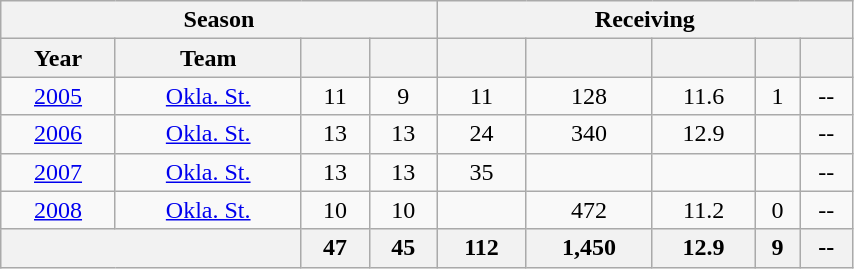<table class= "wikitable sortable" float="left" border="1" style="text-align:center; width:45%;">
<tr>
<th colspan=4>Season</th>
<th colspan=5>Receiving</th>
</tr>
<tr>
<th>Year</th>
<th>Team</th>
<th></th>
<th></th>
<th></th>
<th></th>
<th></th>
<th></th>
<th></th>
</tr>
<tr>
<td><a href='#'>2005</a></td>
<td><a href='#'>Okla. St.</a></td>
<td>11</td>
<td>9</td>
<td>11</td>
<td>128</td>
<td>11.6</td>
<td>1</td>
<td>--</td>
</tr>
<tr>
<td><a href='#'>2006</a></td>
<td><a href='#'>Okla. St.</a></td>
<td>13</td>
<td>13</td>
<td>24</td>
<td>340</td>
<td>12.9</td>
<td></td>
<td>--</td>
</tr>
<tr>
<td><a href='#'>2007</a></td>
<td><a href='#'>Okla. St.</a></td>
<td>13</td>
<td>13</td>
<td>35</td>
<td></td>
<td></td>
<td></td>
<td>--</td>
</tr>
<tr>
<td><a href='#'>2008</a></td>
<td><a href='#'>Okla. St.</a></td>
<td>10</td>
<td>10</td>
<td></td>
<td>472</td>
<td>11.2</td>
<td>0</td>
<td>--</td>
</tr>
<tr class="sortbottom" style="background:#eee;">
<th colspan="2"></th>
<th>47</th>
<th>45</th>
<th>112</th>
<th>1,450</th>
<th>12.9</th>
<th>9</th>
<th>--</th>
</tr>
</table>
